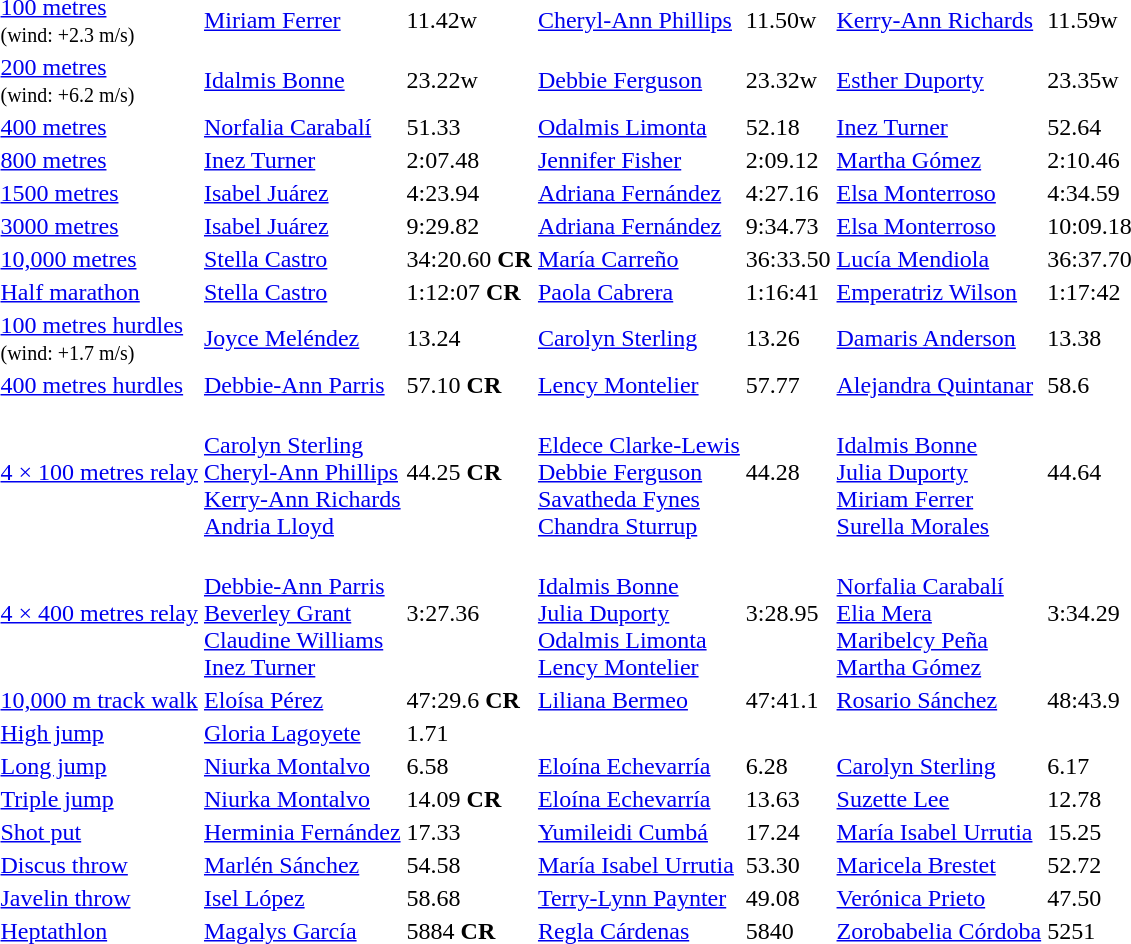<table>
<tr>
<td><a href='#'>100 metres</a><br><small>(wind: +2.3 m/s)</small></td>
<td><a href='#'>Miriam Ferrer</a><br> </td>
<td>11.42w</td>
<td><a href='#'>Cheryl-Ann Phillips</a><br> </td>
<td>11.50w</td>
<td><a href='#'>Kerry-Ann Richards</a><br> </td>
<td>11.59w</td>
</tr>
<tr>
<td><a href='#'>200 metres</a><br><small>(wind: +6.2 m/s)</small></td>
<td><a href='#'>Idalmis Bonne</a><br> </td>
<td>23.22w</td>
<td><a href='#'>Debbie Ferguson</a><br> </td>
<td>23.32w</td>
<td><a href='#'>Esther Duporty</a><br> </td>
<td>23.35w</td>
</tr>
<tr>
<td><a href='#'>400 metres</a></td>
<td><a href='#'>Norfalia Carabalí</a><br> </td>
<td>51.33</td>
<td><a href='#'>Odalmis Limonta</a><br> </td>
<td>52.18</td>
<td><a href='#'>Inez Turner</a><br> </td>
<td>52.64</td>
</tr>
<tr>
<td><a href='#'>800 metres</a></td>
<td><a href='#'>Inez Turner</a><br> </td>
<td>2:07.48</td>
<td><a href='#'>Jennifer Fisher</a><br> </td>
<td>2:09.12</td>
<td><a href='#'>Martha Gómez</a><br> </td>
<td>2:10.46</td>
</tr>
<tr>
<td><a href='#'>1500 metres</a></td>
<td><a href='#'>Isabel Juárez</a><br> </td>
<td>4:23.94</td>
<td><a href='#'>Adriana Fernández</a><br> </td>
<td>4:27.16</td>
<td><a href='#'>Elsa Monterroso</a><br> </td>
<td>4:34.59</td>
</tr>
<tr>
<td><a href='#'>3000 metres</a></td>
<td><a href='#'>Isabel Juárez</a><br> </td>
<td>9:29.82</td>
<td><a href='#'>Adriana Fernández</a><br> </td>
<td>9:34.73</td>
<td><a href='#'>Elsa Monterroso</a><br> </td>
<td>10:09.18</td>
</tr>
<tr>
<td><a href='#'>10,000 metres</a></td>
<td><a href='#'>Stella Castro</a><br> </td>
<td>34:20.60 <strong>CR</strong></td>
<td><a href='#'>María Carreño</a><br> </td>
<td>36:33.50</td>
<td><a href='#'>Lucía Mendiola</a><br> </td>
<td>36:37.70</td>
</tr>
<tr>
<td><a href='#'>Half marathon</a></td>
<td><a href='#'>Stella Castro</a><br> </td>
<td>1:12:07 <strong>CR</strong></td>
<td><a href='#'>Paola Cabrera</a><br> </td>
<td>1:16:41</td>
<td><a href='#'>Emperatriz Wilson</a><br> </td>
<td>1:17:42</td>
</tr>
<tr>
<td><a href='#'>100 metres hurdles</a><br><small>(wind: +1.7 m/s)</small></td>
<td><a href='#'>Joyce Meléndez</a><br> </td>
<td>13.24</td>
<td><a href='#'>Carolyn Sterling</a><br> </td>
<td>13.26</td>
<td><a href='#'>Damaris Anderson</a><br> </td>
<td>13.38</td>
</tr>
<tr>
<td><a href='#'>400 metres hurdles</a></td>
<td><a href='#'>Debbie-Ann Parris</a><br> </td>
<td>57.10 <strong>CR</strong></td>
<td><a href='#'>Lency Montelier</a><br> </td>
<td>57.77</td>
<td><a href='#'>Alejandra Quintanar</a><br> </td>
<td>58.6</td>
</tr>
<tr>
<td><a href='#'>4 × 100 metres relay</a></td>
<td><br><a href='#'>Carolyn Sterling</a><br><a href='#'>Cheryl-Ann Phillips</a><br><a href='#'>Kerry-Ann Richards</a><br><a href='#'>Andria Lloyd</a></td>
<td>44.25 <strong>CR</strong></td>
<td><br><a href='#'>Eldece Clarke-Lewis</a><br><a href='#'>Debbie Ferguson</a><br><a href='#'>Savatheda Fynes</a><br><a href='#'>Chandra Sturrup</a></td>
<td>44.28</td>
<td><br><a href='#'>Idalmis Bonne</a><br><a href='#'>Julia Duporty</a><br><a href='#'>Miriam Ferrer</a><br><a href='#'>Surella Morales</a></td>
<td>44.64</td>
</tr>
<tr>
<td><a href='#'>4 × 400 metres relay</a></td>
<td><br><a href='#'>Debbie-Ann Parris</a><br><a href='#'>Beverley Grant</a><br><a href='#'>Claudine Williams</a><br><a href='#'>Inez Turner</a></td>
<td>3:27.36</td>
<td><br><a href='#'>Idalmis Bonne</a><br><a href='#'>Julia Duporty</a><br><a href='#'>Odalmis Limonta</a><br><a href='#'>Lency Montelier</a></td>
<td>3:28.95</td>
<td><br><a href='#'>Norfalia Carabalí</a><br><a href='#'>Elia Mera</a><br><a href='#'>Maribelcy Peña</a><br><a href='#'>Martha Gómez</a></td>
<td>3:34.29</td>
</tr>
<tr>
<td><a href='#'>10,000 m track walk</a></td>
<td><a href='#'>Eloísa Pérez</a><br> </td>
<td>47:29.6  <strong>CR</strong></td>
<td><a href='#'>Liliana Bermeo</a><br> </td>
<td>47:41.1</td>
<td><a href='#'>Rosario Sánchez</a><br> </td>
<td>48:43.9</td>
</tr>
<tr>
<td><a href='#'>High jump</a></td>
<td><a href='#'>Gloria Lagoyete</a><br> </td>
<td>1.71</td>
<td></td>
<td></td>
<td></td>
<td></td>
</tr>
<tr>
<td><a href='#'>Long jump</a></td>
<td><a href='#'>Niurka Montalvo</a><br> </td>
<td>6.58</td>
<td><a href='#'>Eloína Echevarría</a><br> </td>
<td>6.28</td>
<td><a href='#'>Carolyn Sterling</a><br> </td>
<td>6.17</td>
</tr>
<tr>
<td><a href='#'>Triple jump</a></td>
<td><a href='#'>Niurka Montalvo</a><br> </td>
<td>14.09 <strong>CR</strong></td>
<td><a href='#'>Eloína Echevarría</a><br> </td>
<td>13.63</td>
<td><a href='#'>Suzette Lee</a><br> </td>
<td>12.78</td>
</tr>
<tr>
<td><a href='#'>Shot put</a></td>
<td><a href='#'>Herminia Fernández</a><br> </td>
<td>17.33</td>
<td><a href='#'>Yumileidi Cumbá</a><br> </td>
<td>17.24</td>
<td><a href='#'>María Isabel Urrutia</a><br> </td>
<td>15.25</td>
</tr>
<tr>
<td><a href='#'>Discus throw</a></td>
<td><a href='#'>Marlén Sánchez</a><br> </td>
<td>54.58</td>
<td><a href='#'>María Isabel Urrutia</a><br> </td>
<td>53.30</td>
<td><a href='#'>Maricela Brestet</a><br> </td>
<td>52.72</td>
</tr>
<tr>
<td><a href='#'>Javelin throw</a></td>
<td><a href='#'>Isel López</a><br> </td>
<td>58.68</td>
<td><a href='#'>Terry-Lynn Paynter</a><br> </td>
<td>49.08</td>
<td><a href='#'>Verónica Prieto</a><br> </td>
<td>47.50</td>
</tr>
<tr>
<td><a href='#'>Heptathlon</a></td>
<td><a href='#'>Magalys García</a><br> </td>
<td>5884 <strong>CR</strong></td>
<td><a href='#'>Regla Cárdenas</a><br> </td>
<td>5840</td>
<td><a href='#'>Zorobabelia Córdoba</a><br> </td>
<td>5251</td>
</tr>
</table>
